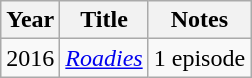<table class="wikitable">
<tr>
<th>Year</th>
<th>Title</th>
<th>Notes</th>
</tr>
<tr>
<td>2016</td>
<td><em><a href='#'>Roadies</a></em></td>
<td>1 episode</td>
</tr>
</table>
